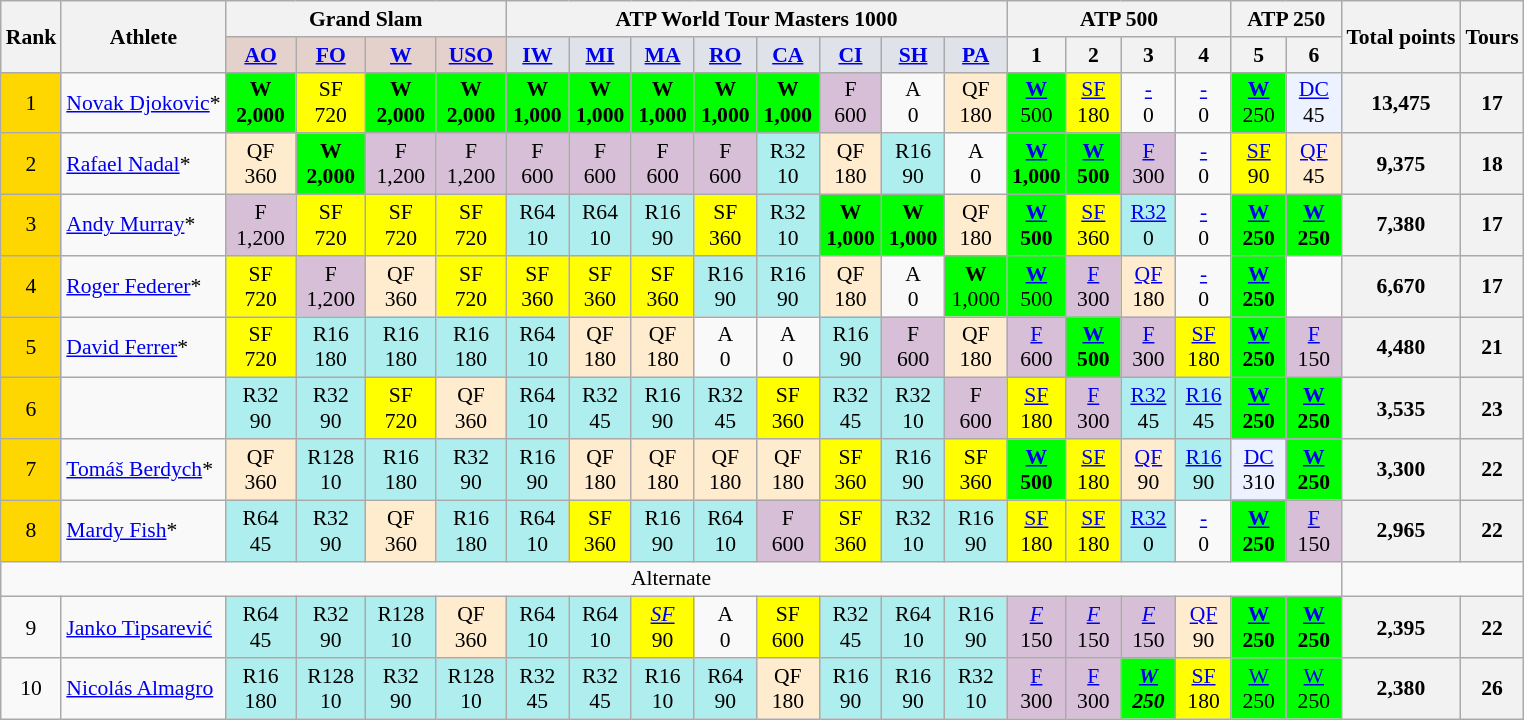<table class=wikitable style=font-size:90%;text-align:center>
<tr>
<th rowspan=2>Rank</th>
<th rowspan=2>Athlete</th>
<th colspan=4>Grand Slam</th>
<th colspan=8>ATP World Tour Masters 1000</th>
<th colspan=4>ATP 500</th>
<th colspan=2>ATP 250</th>
<th rowspan=2>Total points</th>
<th rowspan=2>Tours</th>
</tr>
<tr>
<td bgcolor=#e5d1cb width="40px"><strong><a href='#'>AO</a></strong></td>
<td bgcolor=#e5d1cb width="40px"><strong><a href='#'>FO</a></strong></td>
<td bgcolor=#e5d1cb width="40px"><strong><a href='#'>W</a></strong></td>
<td bgcolor=#e5d1cb width="40px"><strong><a href='#'>USO</a></strong></td>
<td bgcolor=#dfe2e9 width="35px"><strong><a href='#'>IW</a></strong></td>
<td bgcolor=#dfe2e9 width="35px"><strong><a href='#'>MI</a></strong></td>
<td bgcolor=#dfe2e9 width="35px"><strong><a href='#'>MA</a></strong></td>
<td bgcolor=#dfe2e9 width="35px"><strong><a href='#'>RO</a></strong></td>
<td bgcolor=#dfe2e9 width="35px"><strong><a href='#'>CA</a></strong></td>
<td bgcolor=#dfe2e9 width="35px"><strong><a href='#'>CI</a></strong></td>
<td bgcolor=#dfe2e9 width="35px"><strong><a href='#'>SH</a></strong></td>
<td bgcolor=#dfe2e9 width="35px"><strong><a href='#'>PA</a></strong></td>
<th width=30>1</th>
<th width=30>2</th>
<th width=30>3</th>
<th width=30>4</th>
<th width=30>5</th>
<th width=30>6</th>
</tr>
<tr>
<td bgcolor=gold>1</td>
<td align=left> <a href='#'>Novak Djokovic</a>*</td>
<td bgcolor=lime> <strong>W<br>2,000</strong></td>
<td bgcolor=yellow> SF<br>720</td>
<td bgcolor=lime> <strong>W<br>2,000</strong></td>
<td bgcolor=lime> <strong>W<br>2,000</strong></td>
<td bgcolor=lime> <strong>W<br>1,000</strong></td>
<td bgcolor=lime> <strong>W<br>1,000</strong></td>
<td bgcolor=lime> <strong>W<br>1,000</strong></td>
<td bgcolor=lime> <strong>W<br>1,000</strong></td>
<td bgcolor=lime> <strong>W<br>1,000</strong></td>
<td bgcolor=#D8BFD8> F<br>600</td>
<td> A<br>0</td>
<td bgcolor=#ffebcd> QF<br>180</td>
<td bgcolor=lime><strong><a href='#'>W</a></strong><br>500</td>
<td bgcolor=#FFFF00><a href='#'>SF</a><br>180</td>
<td><a href='#'>-</a><br>0</td>
<td><a href='#'>-</a><br>0</td>
<td bgcolor=lime><strong><a href='#'>W</a></strong><br>250</td>
<td bgcolor=ECF2FF><a href='#'>DC</a><br>45</td>
<th>13,475</th>
<th>17</th>
</tr>
<tr>
<td bgcolor=gold>2</td>
<td align=left> <a href='#'>Rafael Nadal</a>*</td>
<td bgcolor=#ffebcd> QF<br>360</td>
<td bgcolor=lime> <strong>W<br>2,000</strong></td>
<td bgcolor=thistle> F<br>1,200</td>
<td bgcolor=thistle> F<br>1,200</td>
<td bgcolor=thistle> F<br>600</td>
<td bgcolor=thistle> F<br>600</td>
<td bgcolor=thistle> F<br>600</td>
<td bgcolor=thistle> F<br>600</td>
<td bgcolor=#afeeee> R32<br>10</td>
<td bgcolor=#ffebcd> QF<br>180</td>
<td bgcolor=#afeeee> R16<br>90</td>
<td> A<br>0</td>
<td bgcolor=lime><strong><a href='#'>W</a><br>1,000</strong></td>
<td bgcolor=lime><strong><a href='#'>W</a><br>500</strong></td>
<td bgcolor=thistle><a href='#'>F</a><br>300</td>
<td><a href='#'>-</a><br>0</td>
<td bgcolor=#FFFF00><a href='#'>SF</a><br>90</td>
<td bgcolor=#ffebcd><a href='#'>QF</a><br>45</td>
<th>9,375</th>
<th>18</th>
</tr>
<tr>
<td bgcolor=gold>3</td>
<td align=left> <a href='#'>Andy Murray</a>*</td>
<td bgcolor=thistle> F<br>1,200</td>
<td bgcolor=yellow> SF<br>720</td>
<td bgcolor=yellow> SF<br>720</td>
<td bgcolor=yellow> SF<br>720</td>
<td bgcolor=#afeeee> R64<br>10</td>
<td bgcolor=#afeeee> R64<br>10</td>
<td bgcolor=#afeeee> R16<br>90</td>
<td bgcolor=yellow> SF<br>360</td>
<td bgcolor=#afeeee> R32<br>10</td>
<td bgcolor=lime> <strong>W<br>1,000</strong></td>
<td bgcolor=lime><strong>W<br>1,000</strong></td>
<td bgcolor=#ffebcd> QF<br>180</td>
<td bgcolor=lime><strong><a href='#'>W</a><br>500</strong></td>
<td bgcolor=yellow><a href='#'>SF</a><br>360</td>
<td bgcolor=#afeeee><a href='#'>R32</a><br>0</td>
<td><a href='#'>-</a><br>0</td>
<td bgcolor=lime><strong><a href='#'>W</a><br>250</strong></td>
<td bgcolor=lime><strong><a href='#'>W</a><br>250</strong></td>
<th>7,380</th>
<th>17</th>
</tr>
<tr>
<td bgcolor=gold>4</td>
<td align=left> <a href='#'>Roger Federer</a>*</td>
<td bgcolor=#FFFF00> SF<br>720</td>
<td bgcolor=thistle> F<br>1,200</td>
<td bgcolor=#ffebcd> QF<br>360</td>
<td bgcolor=yellow> SF<br>720</td>
<td bgcolor=yellow>  SF<br>360</td>
<td bgcolor=yellow> SF<br>360</td>
<td bgcolor=yellow> SF<br>360</td>
<td bgcolor=#afeeee> R16<br>90</td>
<td bgcolor=#afeeee> R16<br>90</td>
<td bgcolor=#ffebcd> QF<br>180</td>
<td> A<br>0</td>
<td bgcolor=lime> <strong>W</strong><br>1,000</td>
<td bgcolor=lime><strong><a href='#'>W</a></strong><br>500</td>
<td bgcolor=thistle><a href='#'>F</a><br>300</td>
<td bgcolor=#ffebcd><a href='#'>QF</a><br>180</td>
<td><a href='#'>-</a><br>0</td>
<td bgcolor=lime><strong><a href='#'>W</a><br>250</strong></td>
<td></td>
<th>6,670</th>
<th>17</th>
</tr>
<tr>
<td bgcolor=gold>5</td>
<td align=left> <a href='#'>David Ferrer</a>*</td>
<td bgcolor=yellow> SF<br>720</td>
<td bgcolor=#afeeee> R16<br>180</td>
<td bgcolor=#afeeee> R16<br>180</td>
<td bgcolor=#afeeee> R16<br>180</td>
<td bgcolor=#afeeee> R64<br>10</td>
<td bgcolor=#ffebcd> QF<br>180</td>
<td bgcolor=#ffebcd> QF<br>180</td>
<td> A<br>0</td>
<td> A<br>0</td>
<td bgcolor=#afeeee> R16<br>90</td>
<td bgcolor=thistle> F<br>600</td>
<td bgcolor=#ffebcd> QF<br>180</td>
<td bgcolor=#D8BFD8><a href='#'>F</a><br>600</td>
<td bgcolor=lime><strong><a href='#'>W</a><br>500</strong></td>
<td bgcolor=#D8BFD8><a href='#'>F</a><br>300</td>
<td bgcolor=yellow><a href='#'>SF</a><br>180</td>
<td bgcolor=lime><strong><a href='#'>W</a><br>250</strong></td>
<td bgcolor=thistle><a href='#'>F</a><br>150</td>
<th>4,480</th>
<th>21</th>
</tr>
<tr>
<td bgcolor=gold>6</td>
<td align=left></td>
<td bgcolor=#afeeee>R32<br>90</td>
<td bgcolor=#afeeee> R32<br>90</td>
<td bgcolor=#FFFF00> SF<br>720</td>
<td bgcolor=#ffebcd> QF<br>360</td>
<td bgcolor=#afeeee> R64<br>10</td>
<td bgcolor=#afeeee> R32<br>45</td>
<td bgcolor=#afeeee> R16<br>90</td>
<td bgcolor=#afeeee> R32<br>45</td>
<td bgcolor=yellow> SF<br>360</td>
<td bgcolor=#afeeee> R32<br>45</td>
<td bgcolor=#afeeee> R32<br>10</td>
<td bgcolor=#D8BFD8> F<br>600</td>
<td bgcolor=yellow><a href='#'>SF</a><br>180</td>
<td bgcolor=thistle><a href='#'>F</a><br>300</td>
<td bgcolor=#afeeee><a href='#'>R32</a><br>45</td>
<td bgcolor=#afeeee><a href='#'>R16</a><br>45</td>
<td bgcolor=lime><strong><a href='#'>W</a><br>250</strong></td>
<td bgcolor=lime><strong><a href='#'>W</a><br>250</strong></td>
<th>3,535</th>
<th>23</th>
</tr>
<tr>
<td bgcolor=gold>7</td>
<td align=left> <a href='#'>Tomáš Berdych</a>*</td>
<td bgcolor=#ffebcd> QF<br>360</td>
<td bgcolor=#afeeee> R128<br>10</td>
<td bgcolor=#afeeee> R16<br>180</td>
<td bgcolor=#afeeee>R32<br>90</td>
<td bgcolor=#afeeee> R16<br>90</td>
<td bgcolor=#ffebcd> QF<br>180</td>
<td bgcolor=#ffebcd> QF<br>180</td>
<td bgcolor=#ffebcd> QF<br>180</td>
<td bgcolor=#ffebcd> QF<br>180</td>
<td bgcolor=yellow> SF<br>360</td>
<td bgcolor=#afeeee> R16<br>90</td>
<td bgcolor=yellow> SF<br>360</td>
<td bgcolor=lime><strong><a href='#'>W</a><br>500</strong></td>
<td bgcolor=#FFFF00><a href='#'>SF</a><br>180</td>
<td bgcolor=#ffebcd><a href='#'>QF</a><br>90</td>
<td bgcolor=#afeeee><a href='#'>R16</a><br>90</td>
<td bgcolor=ECF2FF><a href='#'>DC</a><br>310</td>
<td bgcolor=lime><strong><a href='#'>W</a><br>250</strong></td>
<th>3,300</th>
<th>22</th>
</tr>
<tr>
<td bgcolor=gold>8</td>
<td align=left> <a href='#'>Mardy Fish</a>*</td>
<td bgcolor=#afeeee> R64<br>45</td>
<td bgcolor=#afeeee> R32<br>90</td>
<td bgcolor=#ffebcd> QF<br>360</td>
<td bgcolor=#afeeee> R16<br>180</td>
<td bgcolor=#afeeee> R64<br>10</td>
<td bgcolor=yellow> SF<br>360</td>
<td bgcolor=#afeeee> R16<br>90</td>
<td bgcolor=#afeeee> R64<br>10</td>
<td bgcolor=thistle> F<br>600</td>
<td bgcolor=yellow> SF<br>360</td>
<td bgcolor=#afeeee> R32<br>10</td>
<td bgcolor=#afeeee> R16<br>90</td>
<td bgcolor=yellow><a href='#'>SF</a><br>180</td>
<td bgcolor=yellow><a href='#'>SF</a><br>180</td>
<td bgcolor=#afeeee><a href='#'>R32</a><br>0</td>
<td><a href='#'>-</a><br>0</td>
<td bgcolor=lime><strong><a href='#'>W</a><br>250</strong></td>
<td bgcolor=#D8BFD8><a href='#'>F</a><br>150</td>
<th>2,965</th>
<th>22</th>
</tr>
<tr>
<td colspan=20>Alternate</td>
</tr>
<tr>
<td>9</td>
<td align=left> <a href='#'>Janko Tipsarević</a></td>
<td bgcolor=#afeeee> R64<br>45</td>
<td bgcolor=#afeeee> R32<br>90</td>
<td bgcolor=#afeeee> R128<br>10</td>
<td bgcolor=#ffebcd> QF<br>360</td>
<td bgcolor=#afeeee> R64<br>10</td>
<td bgcolor=#afeeee> R64<br>10</td>
<td bgcolor=yellow><em><a href='#'>SF</a></em><br>90</td>
<td> A<br>0</td>
<td bgcolor=yellow> SF<br>600</td>
<td bgcolor=#afeeee> R32<br>45</td>
<td bgcolor=#afeeee> R64<br>10</td>
<td bgcolor=#afeeee> R16<br>90</td>
<td bgcolor=#D8BFD8><em><a href='#'>F</a></em><br>150</td>
<td bgcolor=#D8BFD8><em><a href='#'>F</a></em><br>150</td>
<td bgcolor=#D8BFD8><em><a href='#'>F</a></em><br>150</td>
<td bgcolor=#ffebcd><a href='#'>QF</a><br>90</td>
<td bgcolor=lime><strong><a href='#'>W</a><br>250</strong></td>
<td bgcolor=lime><strong><a href='#'>W</a><br>250</strong></td>
<th>2,395</th>
<th>22</th>
</tr>
<tr>
<td>10</td>
<td align=left> <a href='#'>Nicolás Almagro</a></td>
<td bgcolor=#afeeee> R16<br>180</td>
<td bgcolor=#afeeee> R128<br>10</td>
<td bgcolor=#afeeee> R32<br>90</td>
<td bgcolor=#afeeee> R128<br>10</td>
<td bgcolor=#afeeee> R32<br>45</td>
<td bgcolor=#afeeee> R32<br>45</td>
<td bgcolor=#afeeee> R16<br>10</td>
<td bgcolor=#afeeee> R64<br>90</td>
<td bgcolor=#ffebcd> QF<br>180</td>
<td bgcolor=#afeeee> R16<br>90</td>
<td bgcolor=#afeeee> R16<br>90</td>
<td bgcolor=#afeeee> R32<br>10</td>
<td bgcolor=#D8BFD8><a href='#'>F</a><br>300</td>
<td bgcolor=#D8BFD8><a href='#'>F</a><br>300</td>
<td bgcolor=lime><em> <strong><a href='#'>W</a><br>250<strong><em></td>
<td bgcolor=yellow><a href='#'>SF</a><br>180</td>
<td bgcolor=lime></strong><a href='#'>W</a><br>250<strong></td>
<td bgcolor=lime></strong><a href='#'>W</a><br>250<strong></td>
<th>2,380</th>
<th>26</th>
</tr>
</table>
